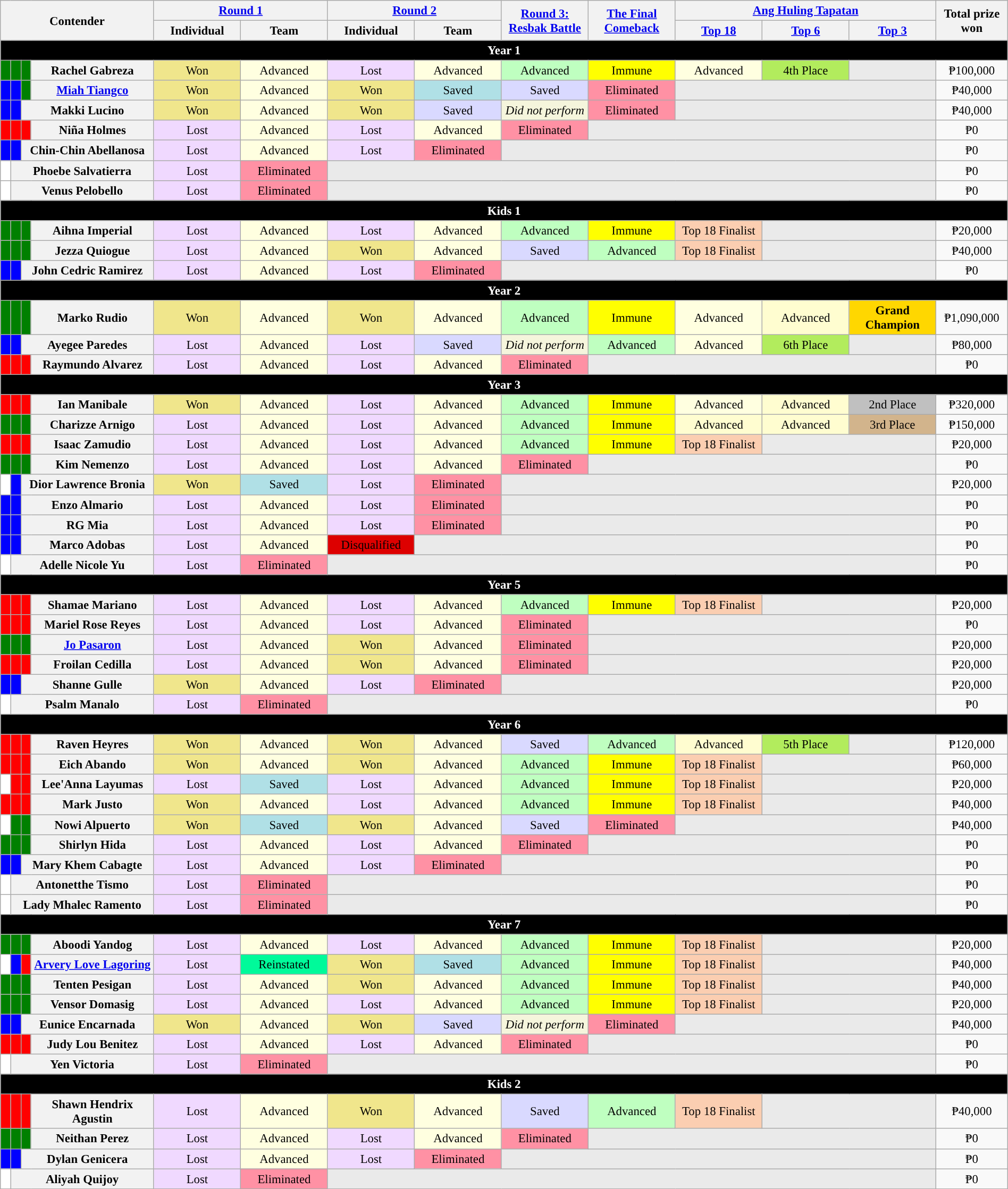<table class="wikitable mw-collapsible mw-collapsed" style="width:100%;text-align:center;font-size:95%;">
<tr>
<th colspan="4" rowspan="2">Contender</th>
<th colspan="2"><a href='#'>Round 1</a></th>
<th colspan="2"><a href='#'>Round 2</a></th>
<th rowspan="2" width="8.5%"><a href='#'>Round 3: Resbak Battle</a></th>
<th rowspan="2" width="8.5%"><a href='#'>The Final Comeback</a></th>
<th colspan="3" width="17%"><a href='#'>Ang Huling Tapatan</a></th>
<th rowspan="2" width="7%">Total prize won</th>
</tr>
<tr>
<th width="8.5%">Individual</th>
<th width="8.5%">Team</th>
<th width="8.5%">Individual</th>
<th width="8.5%">Team</th>
<th width="8.5%"><a href='#'>Top 18</a></th>
<th width="8.5%"><a href='#'>Top 6</a></th>
<th width="8.5%"><a href='#'>Top 3</a></th>
</tr>
<tr>
<th colspan="14" style="background:black; color:white;">Year 1</th>
</tr>
<tr>
<td style="background:green;"></td>
<td style="background:green;"></td>
<td style="background:green;"></td>
<th>Rachel Gabreza</th>
<td style="background:khaki;">Won</td>
<td style="background:#FFFFE0;">Advanced</td>
<td style="background:#F0D9FF;">Lost</td>
<td style="background:#FFFFE0;">Advanced</td>
<td style="background:#bfffc0;">Advanced</td>
<td style="background:yellow;">Immune</td>
<td style="background:#FFFFE0;">Advanced</td>
<td style="background:#B2EC5D;">4th Place</td>
<td style="background:#eaeaea;"></td>
<td>₱100,000</td>
</tr>
<tr>
<td style="background:blue;"></td>
<td style="background:blue;"></td>
<td style="background:green;"></td>
<th><a href='#'>Miah Tiangco</a></th>
<td style="background:khaki;">Won</td>
<td style="background:#FFFFE0;">Advanced</td>
<td style="background:khaki;">Won</td>
<td style="background:#b0e0e6;">Saved</td>
<td style="background:#d9d9ff;">Saved</td>
<td style="background:#ff91a4;">Eliminated</td>
<td colspan="3" style="background:#eaeaea;"></td>
<td>₱40,000</td>
</tr>
<tr>
<td style="background:blue;"></td>
<td style="background:blue;"></td>
<th colspan="2">Makki Lucino</th>
<td style="background:khaki;">Won</td>
<td style="background:#FFFFE0;">Advanced</td>
<td style="background:khaki;">Won</td>
<td style="background:#d9d9ff;">Saved</td>
<td style="background:#F5F5DC;"><em>Did not perform</em></td>
<td style="background:#ff91a4;">Eliminated</td>
<td colspan="3" style="background:#eaeaea;"></td>
<td>₱40,000</td>
</tr>
<tr>
<td style="background:red;"></td>
<td style="background:red;"></td>
<td style="background:red;"></td>
<th>Niña Holmes</th>
<td style="background:#F0D9FF;">Lost</td>
<td style="background:#FFFFE0;">Advanced</td>
<td style="background:#F0D9FF;">Lost</td>
<td style="background:#FFFFE0;">Advanced</td>
<td style="background:#ff91a4;">Eliminated</td>
<td colspan="4" style="background:#eaeaea;"></td>
<td>₱0</td>
</tr>
<tr>
<td style="background:blue;"></td>
<td style="background:blue;"></td>
<th colspan="2">Chin-Chin Abellanosa</th>
<td style="background:#F0D9FF;">Lost</td>
<td style="background:#FFFFE0;">Advanced</td>
<td style="background:#F0D9FF;">Lost</td>
<td style="background:#ff91a4;">Eliminated</td>
<td colspan="5" style="background:#eaeaea;"></td>
<td>₱0</td>
</tr>
<tr>
<td style="background:white;"></td>
<th colspan="3">Phoebe Salvatierra</th>
<td style="background:#F0D9FF;">Lost</td>
<td style="background:#ff91a4;">Eliminated</td>
<td colspan="7" style="background:#eaeaea;"></td>
<td>₱0</td>
</tr>
<tr>
<td style="background:white;"></td>
<th colspan="3">Venus Pelobello</th>
<td style="background:#F0D9FF;">Lost</td>
<td style="background:#ff91a4;">Eliminated</td>
<td colspan="7" style="background:#eaeaea;"></td>
<td>₱0</td>
</tr>
<tr>
<th colspan="14" style="background:black; color:white;">Kids 1</th>
</tr>
<tr>
<td style="background:green;"></td>
<td style="background:green;"></td>
<td style="background:green;"></td>
<th>Aihna Imperial</th>
<td style="background:#F0D9FF;">Lost</td>
<td style="background:#FFFFE0;">Advanced</td>
<td style="background:#F0D9FF;">Lost</td>
<td style="background:#FFFFE0;">Advanced</td>
<td style="background:#bfffc0;">Advanced</td>
<td style="background:yellow;">Immune</td>
<td style="background:#FBCEB1;">Top 18 Finalist</td>
<td colspan="2" style="background:#eaeaea;"></td>
<td>₱20,000</td>
</tr>
<tr>
<td style="background:green;"></td>
<td style="background:green;"></td>
<td style="background:green;"></td>
<th>Jezza Quiogue</th>
<td style="background:#F0D9FF;">Lost</td>
<td style="background:#FFFFE0;">Advanced</td>
<td style="background:khaki;">Won</td>
<td style="background:#FFFFE0;">Advanced</td>
<td style="background:#d9d9ff;">Saved</td>
<td style="background:#bfffc0;">Advanced</td>
<td style="background:#FBCEB1;">Top 18 Finalist</td>
<td colspan="2" style="background:#eaeaea;"></td>
<td>₱40,000</td>
</tr>
<tr>
<td style="background:blue;"></td>
<td style="background:blue;"></td>
<th colspan="2">John Cedric Ramirez</th>
<td style="background:#F0D9FF;">Lost</td>
<td style="background:#FFFFE0;">Advanced</td>
<td style="background:#F0D9FF;">Lost</td>
<td style="background:#ff91a4;">Eliminated</td>
<td colspan="5" style="background:#eaeaea;"></td>
<td>₱0</td>
</tr>
<tr>
<th colspan="14" style="background:black; color:white;">Year 2</th>
</tr>
<tr>
<td style="background:green;"></td>
<td style="background:green;"></td>
<td style="background:green;"></td>
<th>Marko Rudio</th>
<td style="background:khaki;">Won</td>
<td style="background:#FFFFE0;">Advanced</td>
<td style="background:khaki;">Won</td>
<td style="background:#FFFFE0;">Advanced</td>
<td style="background:#bfffc0;">Advanced</td>
<td style="background:yellow;">Immune</td>
<td style="background:#FFFFE0;">Advanced</td>
<td style="background:#FFFDD0;">Advanced</td>
<td style="background:gold;"><strong>Grand Champion</strong></td>
<td>₱1,090,000</td>
</tr>
<tr>
<td style="background:blue;"></td>
<td style="background:blue;"></td>
<th colspan="2">Ayegee Paredes</th>
<td style="background:#F0D9FF;">Lost</td>
<td style="background:#FFFFE0;">Advanced</td>
<td style="background:#F0D9FF;">Lost</td>
<td style="background:#d9d9ff;">Saved</td>
<td style="background:#F5F5DC;"><em>Did not perform</em></td>
<td style="background:#bfffc0;">Advanced</td>
<td style="background:#FFFFE0;">Advanced</td>
<td style="background:#B2EC5D;">6th Place</td>
<td style="background:#eaeaea;"></td>
<td>₱80,000</td>
</tr>
<tr>
<td style="background:red;"></td>
<td style="background:red;"></td>
<td style="background:red;"></td>
<th>Raymundo Alvarez</th>
<td style="background:#F0D9FF;">Lost</td>
<td style="background:#FFFFE0;">Advanced</td>
<td style="background:#F0D9FF;">Lost</td>
<td style="background:#FFFFE0;">Advanced</td>
<td style="background:#ff91a4;">Eliminated</td>
<td colspan="4" style="background:#eaeaea;"></td>
<td>₱0</td>
</tr>
<tr>
<th colspan="14" style="background:black; color:white;">Year 3</th>
</tr>
<tr>
<td style="background:red;"></td>
<td style="background:red;"></td>
<td style="background:red;"></td>
<th>Ian Manibale</th>
<td style="background:khaki;">Won</td>
<td style="background:#FFFFE0;">Advanced</td>
<td style="background:#F0D9FF;">Lost</td>
<td style="background:#FFFFE0;">Advanced</td>
<td style="background:#bfffc0;">Advanced</td>
<td style="background:yellow;">Immune</td>
<td style="background:#FFFFE0;">Advanced</td>
<td style="background:#FFFDD0;">Advanced</td>
<td style="background:silver;">2nd Place</td>
<td>₱320,000</td>
</tr>
<tr>
<td style="background:green;"></td>
<td style="background:green;"></td>
<td style="background:green;"></td>
<th>Charizze Arnigo</th>
<td style="background:#F0D9FF;">Lost</td>
<td style="background:#FFFFE0;">Advanced</td>
<td style="background:#F0D9FF;">Lost</td>
<td style="background:#FFFFE0;">Advanced</td>
<td style="background:#bfffc0;">Advanced</td>
<td style="background:yellow;">Immune</td>
<td style="background:#FFFDD0;">Advanced</td>
<td style="background:#FFFDD0;">Advanced</td>
<td style="background:tan;">3rd Place</td>
<td>₱150,000</td>
</tr>
<tr>
<td style="background:red;"></td>
<td style="background:red;"></td>
<td style="background:red;width:1%;"></td>
<th>Isaac Zamudio</th>
<td style="background:#F0D9FF;">Lost</td>
<td style="background:#FFFFE0;">Advanced</td>
<td style="background:#F0D9FF;">Lost</td>
<td style="background:#FFFFE0;">Advanced</td>
<td style="background:#bfffc0;">Advanced</td>
<td style="background:yellow;">Immune</td>
<td style="background:#FBCEB1;">Top 18 Finalist</td>
<td colspan="2" style="background:#eaeaea;"></td>
<td>₱20,000</td>
</tr>
<tr>
<td style="background:green;"></td>
<td style="background:green;"></td>
<td style="background:green;"></td>
<th>Kim Nemenzo</th>
<td style="background:#F0D9FF;">Lost</td>
<td style="background:#FFFFE0;">Advanced</td>
<td style="background:#F0D9FF;">Lost</td>
<td style="background:#FFFFE0;">Advanced</td>
<td style="background:#ff91a4;">Eliminated</td>
<td colspan="4" style="background:#eaeaea;"></td>
<td>₱0</td>
</tr>
<tr>
<td style="background:white;"></td>
<td style="background:blue;"></td>
<th colspan="2">Dior Lawrence Bronia</th>
<td style="background:khaki;">Won</td>
<td style="background:#b0e0e6;">Saved</td>
<td style="background:#F0D9FF;">Lost</td>
<td style="background:#ff91a4;">Eliminated</td>
<td colspan="5" style="background:#eaeaea;"></td>
<td>₱20,000</td>
</tr>
<tr>
<td style="background:blue;"></td>
<td style="background:blue;"></td>
<th colspan="2">Enzo Almario</th>
<td style="background:#F0D9FF;">Lost</td>
<td style="background:#FFFFE0;">Advanced</td>
<td style="background:#F0D9FF;">Lost</td>
<td style="background:#ff91a4;">Eliminated</td>
<td colspan="5" style="background:#eaeaea;"></td>
<td>₱0</td>
</tr>
<tr>
<td style="background:blue;"></td>
<td style="background:blue;"></td>
<th colspan="2">RG Mia</th>
<td style="background:#F0D9FF;">Lost</td>
<td style="background:#FFFFE0;">Advanced</td>
<td style="background:#F0D9FF;">Lost</td>
<td style="background:#ff91a4;">Eliminated</td>
<td colspan="5" style="background:#eaeaea;"></td>
<td>₱0</td>
</tr>
<tr>
<td style="background:blue;"></td>
<td style="background:blue;"></td>
<th colspan="2">Marco Adobas</th>
<td style="background:#F0D9FF;">Lost</td>
<td style="background:#FFFFE0;">Advanced</td>
<td style="background:#dd0000;">Disqualified<br></td>
<td colspan="6" style="background:#eaeaea;"></td>
<td>₱0</td>
</tr>
<tr>
<td style="background:white;"></td>
<th colspan="3">Adelle Nicole Yu</th>
<td style="background:#F0D9FF;">Lost</td>
<td style="background:#ff91a4;">Eliminated</td>
<td colspan="7" style="background:#eaeaea;"></td>
<td>₱0</td>
</tr>
<tr>
<th colspan="14" style="background:black; color:white;">Year 5</th>
</tr>
<tr>
<td style="background:red;"></td>
<td style="background:red;"></td>
<td style="background:red;"></td>
<th>Shamae Mariano</th>
<td style="background:#F0D9FF;">Lost</td>
<td style="background:#FFFFE0;">Advanced</td>
<td style="background:#F0D9FF;">Lost</td>
<td style="background:#FFFFE0;">Advanced</td>
<td style="background:#bfffc0;">Advanced</td>
<td style="background:yellow;">Immune</td>
<td style="background:#FBCEB1;">Top 18 Finalist</td>
<td colspan="2" style="background:#eaeaea;"></td>
<td>₱20,000</td>
</tr>
<tr>
<td style="background:red;"></td>
<td style="background:red;"></td>
<td style="background:red;"></td>
<th>Mariel Rose Reyes</th>
<td style="background:#F0D9FF;">Lost</td>
<td style="background:#FFFFE0;">Advanced</td>
<td style="background:#F0D9FF;">Lost</td>
<td style="background:#FFFFE0;">Advanced</td>
<td style="background:#ff91a4;">Eliminated</td>
<td colspan="4" style="background:#eaeaea;"></td>
<td>₱0</td>
</tr>
<tr>
<td style="background:green;"></td>
<td style="background:green;"></td>
<td style="background:green;"></td>
<th><a href='#'>Jo Pasaron</a></th>
<td style="background:#F0D9FF;">Lost</td>
<td style="background:#FFFFE0;">Advanced</td>
<td style="background:khaki;">Won</td>
<td style="background:#FFFFE0;">Advanced</td>
<td style="background:#ff91a4;">Eliminated</td>
<td colspan="4" style="background:#eaeaea;"></td>
<td>₱20,000</td>
</tr>
<tr>
<td style="background:red;"></td>
<td style="background:red;"></td>
<td style="background:red;"></td>
<th>Froilan Cedilla</th>
<td style="background:#F0D9FF;">Lost</td>
<td style="background:#FFFFE0;">Advanced</td>
<td style="background:khaki;">Won</td>
<td style="background:#FFFFE0;">Advanced</td>
<td style="background:#ff91a4;">Eliminated</td>
<td colspan="4" style="background:#eaeaea;"></td>
<td>₱20,000</td>
</tr>
<tr>
<td style="background:blue;"></td>
<td style="background:blue;"></td>
<th colspan="2">Shanne Gulle</th>
<td style="background:khaki;">Won</td>
<td style="background:#FFFFE0;">Advanced</td>
<td style="background:#F0D9FF;">Lost</td>
<td style="background:#ff91a4;">Eliminated</td>
<td colspan="5" style="background:#eaeaea;"></td>
<td>₱20,000</td>
</tr>
<tr>
<td style="background:white;"></td>
<th colspan="3">Psalm Manalo</th>
<td style="background:#F0D9FF;">Lost</td>
<td style="background:#ff91a4;">Eliminated</td>
<td colspan="7" style="background:#eaeaea;"></td>
<td>₱0</td>
</tr>
<tr>
<th colspan="14" style="background:black; color:white;">Year 6</th>
</tr>
<tr>
<td style="background:red;"></td>
<td style="background:red;"></td>
<td style="background:red;"></td>
<th>Raven Heyres</th>
<td style="background:khaki;">Won</td>
<td style="background:#FFFFE0;">Advanced</td>
<td style="background:khaki;">Won</td>
<td style="background:#FFFFE0;">Advanced</td>
<td style="background:#d9d9ff;">Saved</td>
<td style="background:#bfffc0;">Advanced</td>
<td style="background:#FFFDD0;">Advanced</td>
<td style="background:#B2EC5D;">5th Place</td>
<td style="background:#eaeaea;"></td>
<td>₱120,000</td>
</tr>
<tr>
<td style="background:red;"></td>
<td style="background:red;"></td>
<td style="background:red;"></td>
<th>Eich Abando</th>
<td style="background:khaki;">Won</td>
<td style="background:#FFFFE0;">Advanced</td>
<td style="background:khaki;">Won</td>
<td style="background:#FFFFE0;">Advanced</td>
<td style="background:#bfffc0;">Advanced</td>
<td style="background:yellow;">Immune</td>
<td style="background:#FBCEB1;">Top 18 Finalist</td>
<td colspan="2" style="background:#eaeaea"></td>
<td>₱60,000</td>
</tr>
<tr>
<td style="background:white;"></td>
<td style="background:red;"></td>
<td style="background:red;"></td>
<th>Lee'Anna Layumas</th>
<td style="background:#F0D9FF;">Lost</td>
<td style="background:#b0e0e6;">Saved</td>
<td style="background:#F0D9FF;">Lost</td>
<td style="background:#FFFFE0;">Advanced</td>
<td style="background:#bfffc0;">Advanced</td>
<td style="background:yellow;">Immune</td>
<td style="background:#FBCEB1;">Top 18 Finalist</td>
<td colspan="2" style="background:#eaeaea"></td>
<td>₱20,000</td>
</tr>
<tr>
<td style="background:red;"></td>
<td style="background:red;"></td>
<td style="background:red;width:1%;"></td>
<th>Mark Justo</th>
<td style="background:khaki;">Won</td>
<td style="background:#FFFFE0;">Advanced</td>
<td style="background:#F0D9FF;">Lost</td>
<td style="background:#FFFFE0;">Advanced</td>
<td style="background:#bfffc0;">Advanced</td>
<td style="background:yellow;">Immune</td>
<td style="background:#FBCEB1;">Top 18 Finalist</td>
<td colspan="2" style="background:#eaeaea;"></td>
<td>₱40,000</td>
</tr>
<tr>
<td style="background:white;"></td>
<td style="background:green;"></td>
<td style="background:green;"></td>
<th>Nowi Alpuerto</th>
<td style="background:khaki;">Won</td>
<td style="background:#b0e0e6;">Saved</td>
<td style="background:khaki;">Won</td>
<td style="background:#FFFFE0;">Advanced</td>
<td style="background:#d9d9ff;">Saved</td>
<td style="background:#ff91a4;">Eliminated</td>
<td colspan="3" style="background:#eaeaea;"></td>
<td>₱40,000</td>
</tr>
<tr>
<td style="background:green;"></td>
<td style="background:green;"></td>
<td style="background:green;"></td>
<th>Shirlyn Hida</th>
<td style="background:#F0D9FF;">Lost</td>
<td style="background:#FFFFE0;">Advanced</td>
<td style="background:#F0D9FF;">Lost</td>
<td style="background:#FFFFE0;">Advanced</td>
<td style="background:#ff91a4;">Eliminated</td>
<td colspan="4" style="background:#eaeaea;"></td>
<td>₱0</td>
</tr>
<tr>
<td style="background:blue;"></td>
<td style="background:blue;"></td>
<th colspan="2">Mary Khem Cabagte</th>
<td style="background:#F0D9FF;">Lost</td>
<td style="background:#FFFFE0;">Advanced</td>
<td style="background:#F0D9FF;">Lost</td>
<td style="background:#ff91a4;">Eliminated</td>
<td colspan="5" style="background:#eaeaea;"></td>
<td>₱0</td>
</tr>
<tr>
<td style="background:white;"></td>
<th colspan="3">Antonetthe Tismo</th>
<td style="background:#F0D9FF;">Lost</td>
<td style="background:#ff91a4;">Eliminated</td>
<td colspan="7" style="background:#eaeaea;"></td>
<td>₱0</td>
</tr>
<tr>
<td style="background:white;"></td>
<th colspan="3">Lady Mhalec Ramento</th>
<td style="background:#F0D9FF;">Lost</td>
<td style="background:#ff91a4;">Eliminated</td>
<td colspan="7" style="background:#eaeaea;"></td>
<td>₱0</td>
</tr>
<tr>
<th colspan="14" style="background:black; color:white;">Year 7</th>
</tr>
<tr>
<td style="background:green;"></td>
<td style="background:green;"></td>
<td style="background:green;"></td>
<th>Aboodi Yandog</th>
<td style="background:#F0D9FF;">Lost</td>
<td style="background:#FFFFE0;">Advanced</td>
<td style="background:#F0D9FF;">Lost</td>
<td style="background:#FFFFE0;">Advanced</td>
<td style="background:#bfffc0;">Advanced</td>
<td style="background:yellow;">Immune</td>
<td style="background:#FBCEB1;">Top 18 Finalist</td>
<td colspan="2" style="background:#eaeaea;"></td>
<td>₱20,000</td>
</tr>
<tr>
<td style="background:white;width:1%;"></td>
<td style="background:blue;width:1%;"></td>
<td style="background:red;width:1%;"></td>
<th style="width:12%;"><a href='#'>Arvery Love Lagoring</a></th>
<td style="background:#F0D9FF;">Lost</td>
<td style="background:#00fa9a;">Reinstated<br></td>
<td style="background:khaki;">Won</td>
<td style="background:#b0e0e6;">Saved</td>
<td style="background:#bfffc0;">Advanced</td>
<td style="background:yellow;">Immune</td>
<td style="background:#FBCEB1;">Top 18 Finalist</td>
<td colspan="2" style="background:#eaeaea;"></td>
<td>₱40,000</td>
</tr>
<tr>
<td style="background:green;"></td>
<td style="background:green;"></td>
<td style="background:green;"></td>
<th>Tenten Pesigan</th>
<td style="background:#F0D9FF;">Lost</td>
<td style="background:#FFFFE0;">Advanced</td>
<td style="background:khaki;">Won</td>
<td style="background:#FFFFE0;">Advanced</td>
<td style="background:#bfffc0;">Advanced</td>
<td style="background:yellow;">Immune</td>
<td style="background:#FBCEB1;">Top 18 Finalist</td>
<td colspan="2" style="background:#eaeaea"></td>
<td>₱40,000</td>
</tr>
<tr>
<td style="background:green;"></td>
<td style="background:green;"></td>
<td style="background:green;"></td>
<th>Vensor Domasig</th>
<td style="background:#F0D9FF;">Lost</td>
<td style="background:#FFFFE0;">Advanced</td>
<td style="background:#F0D9FF;">Lost</td>
<td style="background:#FFFFE0;">Advanced</td>
<td style="background:#bfffc0;">Advanced</td>
<td style="background:yellow;">Immune</td>
<td style="background:#FBCEB1;">Top 18 Finalist</td>
<td colspan="2" style="background:#eaeaea;"></td>
<td>₱20,000</td>
</tr>
<tr>
<td style="background:blue;"></td>
<td style="background:blue;"></td>
<th colspan="2">Eunice Encarnada</th>
<td style="background:khaki;">Won</td>
<td style="background:#FFFFE0;">Advanced</td>
<td style="background:khaki;">Won</td>
<td style="background:#d9d9ff;">Saved</td>
<td style="background:#F5F5DC;"><em>Did not perform</em></td>
<td style="background:#ff91a4;">Eliminated</td>
<td colspan="3" style="background:#eaeaea;"></td>
<td>₱40,000</td>
</tr>
<tr>
<td style="background:red;"></td>
<td style="background:red;"></td>
<td style="background:red;"></td>
<th>Judy Lou Benitez</th>
<td style="background:#F0D9FF;">Lost</td>
<td style="background:#FFFFE0;">Advanced</td>
<td style="background:#F0D9FF;">Lost</td>
<td style="background:#FFFFE0;">Advanced</td>
<td style="background:#ff91a4;">Eliminated</td>
<td colspan="4" style="background:#eaeaea;"></td>
<td>₱0</td>
</tr>
<tr>
<td style="background:white;"></td>
<th colspan="3">Yen Victoria</th>
<td style="background:#F0D9FF;">Lost</td>
<td style="background:#ff91a4;">Eliminated</td>
<td colspan="7" style="background:#eaeaea;"></td>
<td>₱0</td>
</tr>
<tr>
<th colspan="14" style="background:black; color:white;">Kids 2</th>
</tr>
<tr>
<td style="background:red;"></td>
<td style="background:red;"></td>
<td style="background:red;"></td>
<th>Shawn Hendrix Agustin</th>
<td style="background:#F0D9FF;">Lost</td>
<td style="background:#FFFFE0;">Advanced</td>
<td style="background:khaki;">Won</td>
<td style="background:#FFFFE0;">Advanced</td>
<td style="background:#d9d9ff;">Saved</td>
<td style="background:#bfffc0;">Advanced</td>
<td style="background:#FBCEB1;">Top 18 Finalist</td>
<td colspan="2" style="background:#eaeaea;"></td>
<td>₱40,000</td>
</tr>
<tr>
<td style="background:green;"></td>
<td style="background:green;"></td>
<td style="background:green;"></td>
<th>Neithan Perez</th>
<td style="background:#F0D9FF;">Lost</td>
<td style="background:#FFFFE0;">Advanced</td>
<td style="background:#F0D9FF;">Lost</td>
<td style="background:#FFFFE0;">Advanced</td>
<td style="background:#ff91a4;">Eliminated</td>
<td colspan="4" style="background:#eaeaea;"></td>
<td>₱0</td>
</tr>
<tr>
<td style="background:blue;"></td>
<td style="background:blue;"></td>
<th colspan="2">Dylan Genicera</th>
<td style="background:#F0D9FF;">Lost</td>
<td style="background:#FFFFE0;">Advanced</td>
<td style="background:#F0D9FF;">Lost</td>
<td style="background:#ff91a4;">Eliminated</td>
<td colspan="5" style="background:#eaeaea;"></td>
<td>₱0</td>
</tr>
<tr>
<td style="background:white;"></td>
<th colspan="3">Aliyah Quijoy</th>
<td style="background:#F0D9FF;">Lost</td>
<td style="background:#ff91a4;">Eliminated</td>
<td colspan="7" style="background:#eaeaea;"></td>
<td>₱0</td>
</tr>
</table>
